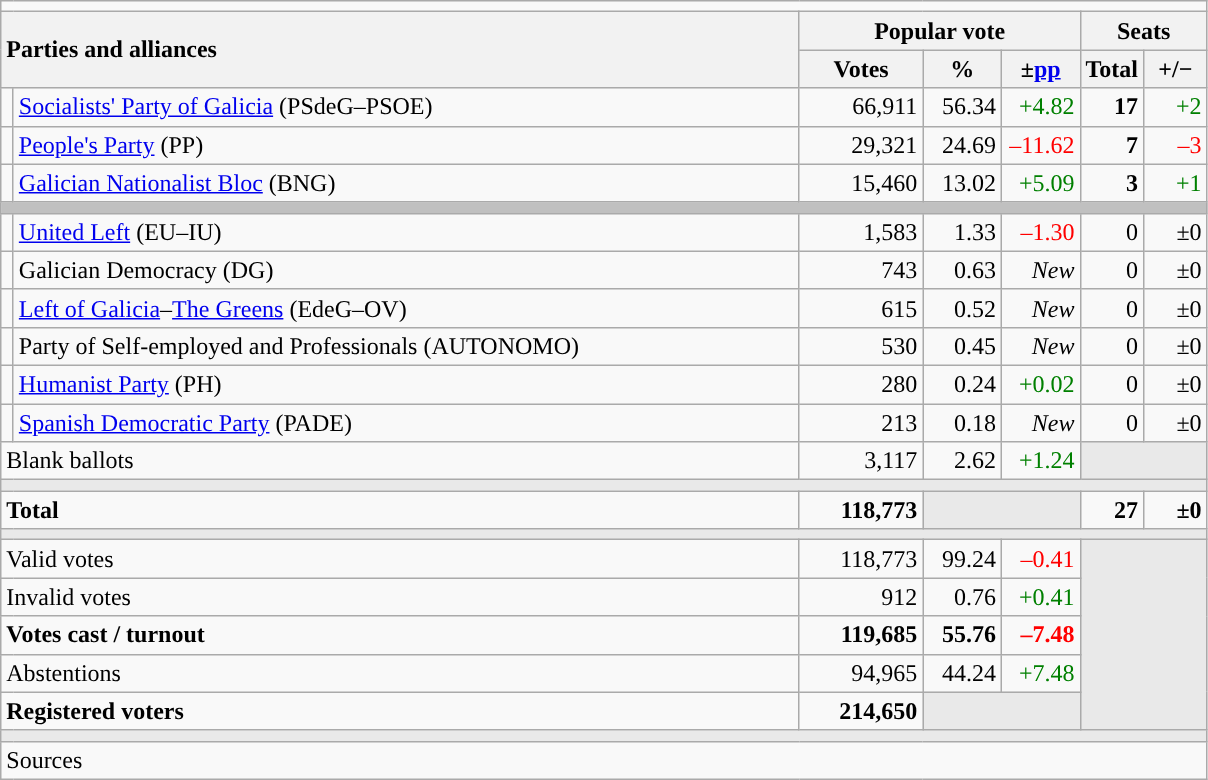<table class="wikitable" style="text-align:right;">
<tr>
<td colspan="7"></td>
</tr>
<tr>
<th style="text-align:left;" rowspan="2" colspan="2" width="525">Parties and alliances</th>
<th colspan="3">Popular vote</th>
<th colspan="2">Seats</th>
</tr>
<tr>
<th width="75">Votes</th>
<th width="45">%</th>
<th width="45">±<a href='#'>pp</a></th>
<th width="35">Total</th>
<th width="35">+/−</th>
</tr>
<tr>
<td width="1" style="color:inherit;background:"></td>
<td align="left"><a href='#'>Socialists' Party of Galicia</a> (PSdeG–PSOE)</td>
<td>66,911</td>
<td>56.34</td>
<td style="color:green;">+4.82</td>
<td><strong>17</strong></td>
<td style="color:green;">+2</td>
</tr>
<tr>
<td style="color:inherit;background:"></td>
<td align="left"><a href='#'>People's Party</a> (PP)</td>
<td>29,321</td>
<td>24.69</td>
<td style="color:red;">–11.62</td>
<td><strong>7</strong></td>
<td style="color:red;">–3</td>
</tr>
<tr>
<td style="color:inherit;background:"></td>
<td align="left"><a href='#'>Galician Nationalist Bloc</a> (BNG)</td>
<td>15,460</td>
<td>13.02</td>
<td style="color:green;">+5.09</td>
<td><strong>3</strong></td>
<td style="color:green;">+1</td>
</tr>
<tr>
<td colspan="7" bgcolor="#C0C0C0"></td>
</tr>
<tr>
<td style="color:inherit;background:"></td>
<td align="left"><a href='#'>United Left</a> (EU–IU)</td>
<td>1,583</td>
<td>1.33</td>
<td style="color:red;">–1.30</td>
<td>0</td>
<td>±0</td>
</tr>
<tr>
<td style="color:inherit;background:"></td>
<td align="left">Galician Democracy (DG)</td>
<td>743</td>
<td>0.63</td>
<td><em>New</em></td>
<td>0</td>
<td>±0</td>
</tr>
<tr>
<td style="color:inherit;background:"></td>
<td align="left"><a href='#'>Left of Galicia</a>–<a href='#'>The Greens</a> (EdeG–OV)</td>
<td>615</td>
<td>0.52</td>
<td><em>New</em></td>
<td>0</td>
<td>±0</td>
</tr>
<tr>
<td style="color:inherit;background:"></td>
<td align="left">Party of Self-employed and Professionals (AUTONOMO)</td>
<td>530</td>
<td>0.45</td>
<td><em>New</em></td>
<td>0</td>
<td>±0</td>
</tr>
<tr>
<td style="color:inherit;background:"></td>
<td align="left"><a href='#'>Humanist Party</a> (PH)</td>
<td>280</td>
<td>0.24</td>
<td style="color:green;">+0.02</td>
<td>0</td>
<td>±0</td>
</tr>
<tr>
<td style="color:inherit;background:"></td>
<td align="left"><a href='#'>Spanish Democratic Party</a> (PADE)</td>
<td>213</td>
<td>0.18</td>
<td><em>New</em></td>
<td>0</td>
<td>±0</td>
</tr>
<tr>
<td align="left" colspan="2">Blank ballots</td>
<td>3,117</td>
<td>2.62</td>
<td style="color:green;">+1.24</td>
<td bgcolor="#E9E9E9" colspan="2"></td>
</tr>
<tr>
<td colspan="7" bgcolor="#E9E9E9"></td>
</tr>
<tr style="font-weight:bold;">
<td align="left" colspan="2">Total</td>
<td>118,773</td>
<td bgcolor="#E9E9E9" colspan="2"></td>
<td>27</td>
<td>±0</td>
</tr>
<tr>
<td colspan="7" bgcolor="#E9E9E9"></td>
</tr>
<tr>
<td align="left" colspan="2">Valid votes</td>
<td>118,773</td>
<td>99.24</td>
<td style="color:red;">–0.41</td>
<td bgcolor="#E9E9E9" colspan="2" rowspan="5"></td>
</tr>
<tr>
<td align="left" colspan="2">Invalid votes</td>
<td>912</td>
<td>0.76</td>
<td style="color:green;">+0.41</td>
</tr>
<tr style="font-weight:bold;">
<td align="left" colspan="2">Votes cast / turnout</td>
<td>119,685</td>
<td>55.76</td>
<td style="color:red;">–7.48</td>
</tr>
<tr>
<td align="left" colspan="2">Abstentions</td>
<td>94,965</td>
<td>44.24</td>
<td style="color:green;">+7.48</td>
</tr>
<tr style="font-weight:bold;">
<td align="left" colspan="2">Registered voters</td>
<td>214,650</td>
<td bgcolor="#E9E9E9" colspan="2"></td>
</tr>
<tr>
<td colspan="7" bgcolor="#E9E9E9"></td>
</tr>
<tr>
<td align="left" colspan="7">Sources</td>
</tr>
</table>
